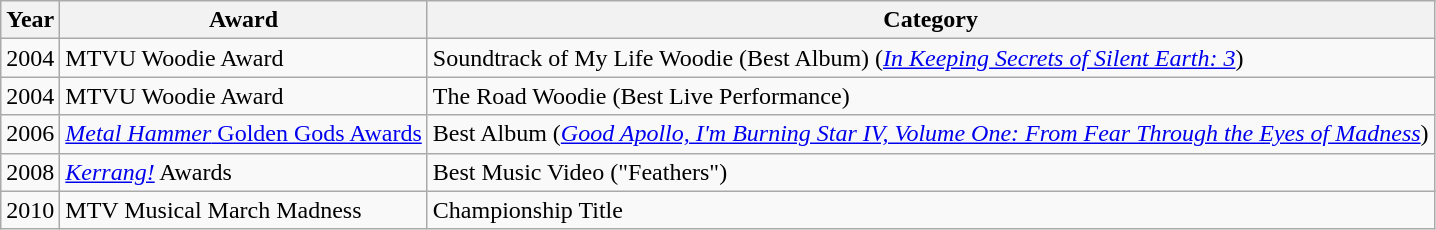<table class="wikitable">
<tr>
<th>Year</th>
<th>Award</th>
<th>Category</th>
</tr>
<tr>
<td>2004</td>
<td>MTVU Woodie Award</td>
<td>Soundtrack of My Life Woodie (Best Album) (<em><a href='#'>In Keeping Secrets of Silent Earth: 3</a></em>)</td>
</tr>
<tr>
<td>2004</td>
<td>MTVU Woodie Award</td>
<td>The Road Woodie (Best Live Performance)</td>
</tr>
<tr>
<td>2006</td>
<td><a href='#'><em>Metal Hammer</em> Golden Gods Awards</a></td>
<td>Best Album (<em><a href='#'>Good Apollo, I'm Burning Star IV, Volume One: From Fear Through the Eyes of Madness</a></em>)</td>
</tr>
<tr>
<td>2008</td>
<td><em><a href='#'>Kerrang!</a></em> Awards</td>
<td>Best Music Video ("Feathers")</td>
</tr>
<tr>
<td>2010</td>
<td>MTV Musical March Madness</td>
<td>Championship Title</td>
</tr>
</table>
